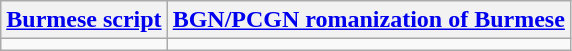<table class="wikitable">
<tr>
<th><a href='#'>Burmese script</a></th>
<th><a href='#'>BGN/PCGN romanization of Burmese</a></th>
</tr>
<tr style="vertical-align:top; white-space:nowrap;">
<td></td>
<td></td>
</tr>
</table>
